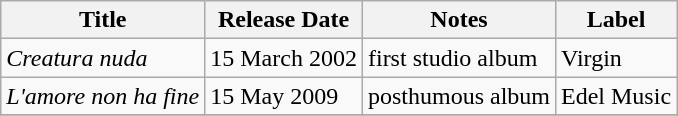<table class="wikitable">
<tr>
<th>Title</th>
<th>Release Date</th>
<th>Notes</th>
<th>Label</th>
</tr>
<tr>
<td><em>Creatura nuda</em></td>
<td>15 March 2002</td>
<td>first studio album</td>
<td>Virgin</td>
</tr>
<tr>
<td><em>L'amore non ha fine</em></td>
<td>15 May 2009</td>
<td>posthumous album</td>
<td>Edel Music</td>
</tr>
<tr>
</tr>
</table>
